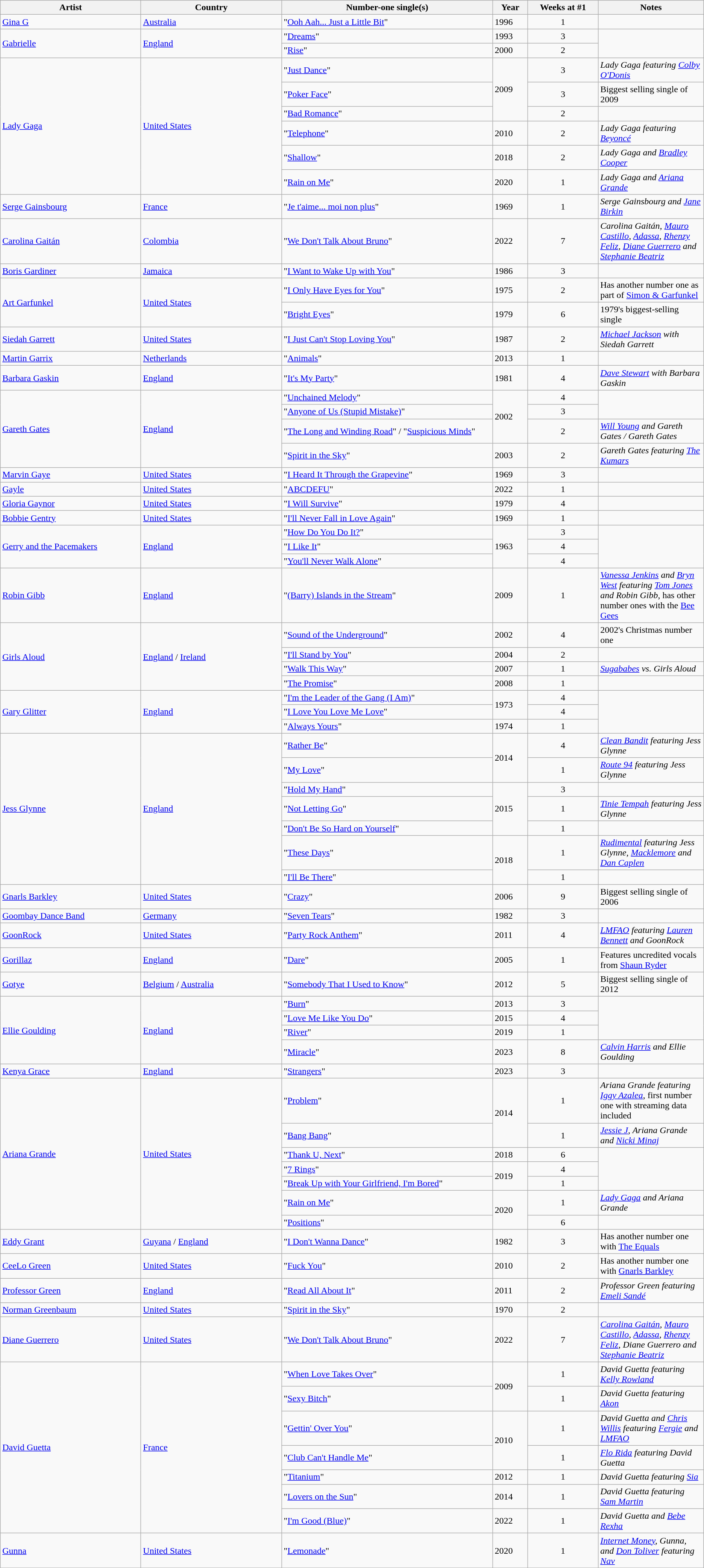<table class="wikitable">
<tr>
<th width="20%">Artist</th>
<th width="20%">Country</th>
<th width="30%">Number-one single(s)</th>
<th width="5%">Year</th>
<th width="10%">Weeks at #1</th>
<th width:"45%">Notes</th>
</tr>
<tr>
<td><a href='#'>Gina G</a></td>
<td><a href='#'>Australia</a></td>
<td>"<a href='#'>Ooh Aah... Just a Little Bit</a>"</td>
<td>1996</td>
<td align=center>1</td>
<td></td>
</tr>
<tr>
<td rowspan="2"><a href='#'>Gabrielle</a></td>
<td rowspan="2"><a href='#'>England</a></td>
<td>"<a href='#'>Dreams</a>"</td>
<td>1993</td>
<td align=center>3</td>
<td rowspan="2"></td>
</tr>
<tr>
<td>"<a href='#'>Rise</a>"</td>
<td>2000</td>
<td align=center>2</td>
</tr>
<tr>
<td rowspan="6"><a href='#'>Lady Gaga</a></td>
<td rowspan="6"><a href='#'>United States</a></td>
<td>"<a href='#'>Just Dance</a>"</td>
<td rowspan="3">2009</td>
<td align=center>3</td>
<td><em>Lady Gaga featuring <a href='#'>Colby O'Donis</a></em></td>
</tr>
<tr>
<td>"<a href='#'>Poker Face</a>"</td>
<td align=center>3</td>
<td>Biggest selling single of 2009</td>
</tr>
<tr>
<td>"<a href='#'>Bad Romance</a>"</td>
<td align=center>2</td>
<td></td>
</tr>
<tr>
<td>"<a href='#'>Telephone</a>"</td>
<td>2010</td>
<td align=center>2</td>
<td><em>Lady Gaga featuring <a href='#'>Beyoncé</a></em></td>
</tr>
<tr>
<td>"<a href='#'>Shallow</a>"</td>
<td>2018</td>
<td align=center>2</td>
<td><em>Lady Gaga and <a href='#'>Bradley Cooper</a></em></td>
</tr>
<tr>
<td>"<a href='#'>Rain on Me</a>"</td>
<td>2020</td>
<td align=center>1</td>
<td><em>Lady Gaga and <a href='#'>Ariana Grande</a></em></td>
</tr>
<tr>
<td><a href='#'>Serge Gainsbourg</a></td>
<td><a href='#'>France</a></td>
<td>"<a href='#'>Je t'aime... moi non plus</a>"</td>
<td>1969</td>
<td align=center>1</td>
<td><em>Serge Gainsbourg and <a href='#'>Jane Birkin</a></em></td>
</tr>
<tr>
<td><a href='#'>Carolina Gaitán</a></td>
<td><a href='#'>Colombia</a></td>
<td>"<a href='#'>We Don't Talk About Bruno</a>"</td>
<td>2022</td>
<td align=center>7</td>
<td><em>Carolina Gaitán, <a href='#'>Mauro Castillo</a>, <a href='#'>Adassa</a>, <a href='#'>Rhenzy Feliz</a>, <a href='#'>Diane Guerrero</a> and <a href='#'>Stephanie Beatriz</a></em></td>
</tr>
<tr>
<td><a href='#'>Boris Gardiner</a></td>
<td><a href='#'>Jamaica</a></td>
<td>"<a href='#'>I Want to Wake Up with You</a>"</td>
<td>1986</td>
<td align=center>3</td>
<td></td>
</tr>
<tr>
<td rowspan="2"><a href='#'>Art Garfunkel</a></td>
<td rowspan="2"><a href='#'>United States</a></td>
<td>"<a href='#'>I Only Have Eyes for You</a>"</td>
<td>1975</td>
<td align=center>2</td>
<td>Has another number one as part of <a href='#'>Simon & Garfunkel</a></td>
</tr>
<tr>
<td>"<a href='#'>Bright Eyes</a>"</td>
<td>1979</td>
<td align=center>6</td>
<td>1979's biggest-selling single</td>
</tr>
<tr>
<td><a href='#'>Siedah Garrett</a></td>
<td><a href='#'>United States</a></td>
<td>"<a href='#'>I Just Can't Stop Loving You</a>"</td>
<td>1987</td>
<td align=center>2</td>
<td><em><a href='#'>Michael Jackson</a> with Siedah Garrett</em></td>
</tr>
<tr>
<td><a href='#'>Martin Garrix</a></td>
<td><a href='#'>Netherlands</a></td>
<td>"<a href='#'>Animals</a>"</td>
<td>2013</td>
<td align=center>1</td>
<td></td>
</tr>
<tr>
<td><a href='#'>Barbara Gaskin</a></td>
<td><a href='#'>England</a></td>
<td>"<a href='#'>It's My Party</a>"</td>
<td>1981</td>
<td align=center>4</td>
<td><em><a href='#'>Dave Stewart</a> with Barbara Gaskin</em></td>
</tr>
<tr>
<td rowspan="4"><a href='#'>Gareth Gates</a></td>
<td rowspan="4"><a href='#'>England</a></td>
<td>"<a href='#'>Unchained Melody</a>"</td>
<td rowspan="3">2002</td>
<td align=center>4</td>
<td rowspan="2"></td>
</tr>
<tr>
<td>"<a href='#'>Anyone of Us (Stupid Mistake)</a>"</td>
<td align=center>3</td>
</tr>
<tr>
<td>"<a href='#'>The Long and Winding Road</a>" / "<a href='#'>Suspicious Minds</a>"</td>
<td align=center>2</td>
<td><em><a href='#'>Will Young</a> and Gareth Gates / Gareth Gates</em></td>
</tr>
<tr>
<td>"<a href='#'>Spirit in the Sky</a>"</td>
<td>2003</td>
<td align=center>2</td>
<td><em>Gareth Gates featuring <a href='#'>The Kumars</a></em></td>
</tr>
<tr>
<td><a href='#'>Marvin Gaye</a></td>
<td><a href='#'>United States</a></td>
<td>"<a href='#'>I Heard It Through the Grapevine</a>"</td>
<td>1969</td>
<td align=center>3</td>
<td></td>
</tr>
<tr>
<td><a href='#'>Gayle</a></td>
<td><a href='#'>United States</a></td>
<td>"<a href='#'>ABCDEFU</a>"</td>
<td>2022</td>
<td align=center>1</td>
<td></td>
</tr>
<tr>
<td><a href='#'>Gloria Gaynor</a></td>
<td><a href='#'>United States</a></td>
<td>"<a href='#'>I Will Survive</a>"</td>
<td>1979</td>
<td align=center>4</td>
<td></td>
</tr>
<tr>
<td><a href='#'>Bobbie Gentry</a></td>
<td><a href='#'>United States</a></td>
<td>"<a href='#'>I'll Never Fall in Love Again</a>"</td>
<td>1969</td>
<td align=center>1</td>
<td></td>
</tr>
<tr>
<td rowspan="3"><a href='#'>Gerry and the Pacemakers</a></td>
<td rowspan="3"><a href='#'>England</a></td>
<td>"<a href='#'>How Do You Do It?</a>"</td>
<td rowspan="3">1963</td>
<td align=center>3</td>
<td rowspan="3"></td>
</tr>
<tr>
<td>"<a href='#'>I Like It</a>"</td>
<td align=center>4</td>
</tr>
<tr>
<td>"<a href='#'>You'll Never Walk Alone</a>"</td>
<td align=center>4</td>
</tr>
<tr>
<td><a href='#'>Robin Gibb</a></td>
<td><a href='#'>England</a></td>
<td>"<a href='#'>(Barry) Islands in the Stream</a>"</td>
<td>2009</td>
<td align=center>1</td>
<td><em><a href='#'>Vanessa Jenkins</a> and <a href='#'>Bryn West</a> featuring <a href='#'>Tom Jones</a> and Robin Gibb</em>, has other number ones with the <a href='#'>Bee Gees</a></td>
</tr>
<tr>
<td rowspan="4"><a href='#'>Girls Aloud</a></td>
<td rowspan="4"><a href='#'>England</a> / <a href='#'>Ireland</a></td>
<td>"<a href='#'>Sound of the Underground</a>"</td>
<td>2002</td>
<td align=center>4</td>
<td>2002's Christmas number one</td>
</tr>
<tr>
<td>"<a href='#'>I'll Stand by You</a>"</td>
<td>2004</td>
<td align=center>2</td>
<td></td>
</tr>
<tr>
<td>"<a href='#'>Walk This Way</a>"</td>
<td>2007</td>
<td align=center>1</td>
<td><em><a href='#'>Sugababes</a> vs. Girls Aloud</em></td>
</tr>
<tr>
<td>"<a href='#'>The Promise</a>"</td>
<td>2008</td>
<td align=center>1</td>
<td></td>
</tr>
<tr>
<td rowspan="3"><a href='#'>Gary Glitter</a></td>
<td rowspan="3"><a href='#'>England</a></td>
<td>"<a href='#'>I'm the Leader of the Gang (I Am)</a>"</td>
<td rowspan="2">1973</td>
<td align=center>4</td>
<td rowspan="3"></td>
</tr>
<tr>
<td>"<a href='#'>I Love You Love Me Love</a>"</td>
<td align=center>4</td>
</tr>
<tr>
<td>"<a href='#'>Always Yours</a>"</td>
<td>1974</td>
<td align=center>1</td>
</tr>
<tr>
<td rowspan="7"><a href='#'>Jess Glynne</a></td>
<td rowspan="7"><a href='#'>England</a></td>
<td>"<a href='#'>Rather Be</a>"</td>
<td rowspan="2">2014</td>
<td align=center>4</td>
<td><em><a href='#'>Clean Bandit</a> featuring Jess Glynne</em></td>
</tr>
<tr>
<td>"<a href='#'>My Love</a>"</td>
<td align=center>1</td>
<td><em><a href='#'>Route 94</a> featuring Jess Glynne</em></td>
</tr>
<tr>
<td>"<a href='#'>Hold My Hand</a>"</td>
<td rowspan="3">2015</td>
<td align=center>3</td>
<td></td>
</tr>
<tr>
<td>"<a href='#'>Not Letting Go</a>"</td>
<td align=center>1</td>
<td><em><a href='#'>Tinie Tempah</a> featuring Jess Glynne</em></td>
</tr>
<tr>
<td>"<a href='#'>Don't Be So Hard on Yourself</a>"</td>
<td align=center>1</td>
<td></td>
</tr>
<tr>
<td>"<a href='#'>These Days</a>"</td>
<td rowspan="2">2018</td>
<td align=center>1</td>
<td><em><a href='#'>Rudimental</a> featuring Jess Glynne, <a href='#'>Macklemore</a> and <a href='#'>Dan Caplen</a></em></td>
</tr>
<tr>
<td>"<a href='#'>I'll Be There</a>"</td>
<td align=center>1</td>
<td></td>
</tr>
<tr>
<td><a href='#'>Gnarls Barkley</a></td>
<td><a href='#'>United States</a></td>
<td>"<a href='#'>Crazy</a>"</td>
<td>2006</td>
<td align=center>9</td>
<td>Biggest selling single of 2006</td>
</tr>
<tr>
<td><a href='#'>Goombay Dance Band</a></td>
<td><a href='#'>Germany</a></td>
<td>"<a href='#'>Seven Tears</a>"</td>
<td>1982</td>
<td align=center>3</td>
<td></td>
</tr>
<tr>
<td><a href='#'>GoonRock</a></td>
<td><a href='#'>United States</a></td>
<td>"<a href='#'>Party Rock Anthem</a>"</td>
<td>2011</td>
<td align=center>4</td>
<td><em><a href='#'>LMFAO</a> featuring <a href='#'>Lauren Bennett</a> and GoonRock</em></td>
</tr>
<tr>
<td><a href='#'>Gorillaz</a></td>
<td><a href='#'>England</a></td>
<td>"<a href='#'>Dare</a>"</td>
<td>2005</td>
<td align=center>1</td>
<td>Features uncredited vocals from <a href='#'>Shaun Ryder</a></td>
</tr>
<tr>
<td><a href='#'>Gotye</a></td>
<td><a href='#'>Belgium</a> / <a href='#'>Australia</a></td>
<td>"<a href='#'>Somebody That I Used to Know</a>"</td>
<td>2012</td>
<td align=center>5</td>
<td>Biggest selling single of 2012</td>
</tr>
<tr>
<td rowspan="4"><a href='#'>Ellie Goulding</a></td>
<td rowspan="4"><a href='#'>England</a></td>
<td>"<a href='#'>Burn</a>"</td>
<td>2013</td>
<td align=center>3</td>
<td rowspan="3"></td>
</tr>
<tr>
<td>"<a href='#'>Love Me Like You Do</a>"</td>
<td>2015</td>
<td align=center>4</td>
</tr>
<tr>
<td>"<a href='#'>River</a>"</td>
<td>2019</td>
<td align=center>1</td>
</tr>
<tr>
<td>"<a href='#'>Miracle</a>"</td>
<td>2023</td>
<td align=center>8</td>
<td><em><a href='#'>Calvin Harris</a> and Ellie Goulding</em></td>
</tr>
<tr>
<td><a href='#'>Kenya Grace</a></td>
<td><a href='#'>England</a></td>
<td>"<a href='#'>Strangers</a>"</td>
<td>2023</td>
<td align=center>3</td>
<td></td>
</tr>
<tr>
<td rowspan="7"><a href='#'>Ariana Grande</a></td>
<td rowspan="7"><a href='#'>United States</a></td>
<td>"<a href='#'>Problem</a>"</td>
<td rowspan="2">2014</td>
<td align=center>1</td>
<td><em>Ariana Grande featuring <a href='#'>Iggy Azalea</a></em>, first number one with streaming data included</td>
</tr>
<tr>
<td>"<a href='#'>Bang Bang</a>"</td>
<td align=center>1</td>
<td><em><a href='#'>Jessie J</a>, Ariana Grande and <a href='#'>Nicki Minaj</a></em></td>
</tr>
<tr>
<td>"<a href='#'>Thank U, Next</a>"</td>
<td>2018</td>
<td align=center>6</td>
<td rowspan="3"></td>
</tr>
<tr>
<td>"<a href='#'>7 Rings</a>"</td>
<td rowspan="2">2019</td>
<td align=center>4</td>
</tr>
<tr>
<td>"<a href='#'>Break Up with Your Girlfriend, I'm Bored</a>"</td>
<td align=center>1</td>
</tr>
<tr>
<td>"<a href='#'>Rain on Me</a>"</td>
<td rowspan="2">2020</td>
<td align=center>1</td>
<td><em><a href='#'>Lady Gaga</a> and Ariana Grande</em></td>
</tr>
<tr>
<td>"<a href='#'>Positions</a>"</td>
<td align=center>6</td>
<td></td>
</tr>
<tr>
<td><a href='#'>Eddy Grant</a></td>
<td><a href='#'>Guyana</a> / <a href='#'>England</a></td>
<td>"<a href='#'>I Don't Wanna Dance</a>"</td>
<td>1982</td>
<td align=center>3</td>
<td>Has another number one with <a href='#'>The Equals</a></td>
</tr>
<tr>
<td><a href='#'>CeeLo Green</a></td>
<td><a href='#'>United States</a></td>
<td>"<a href='#'>Fuck You</a>"</td>
<td>2010</td>
<td align=center>2</td>
<td>Has another number one with <a href='#'>Gnarls Barkley</a></td>
</tr>
<tr>
<td><a href='#'>Professor Green</a></td>
<td><a href='#'>England</a></td>
<td>"<a href='#'>Read All About It</a>"</td>
<td>2011</td>
<td align=center>2</td>
<td><em>Professor Green featuring <a href='#'>Emeli Sandé</a></em></td>
</tr>
<tr>
<td><a href='#'>Norman Greenbaum</a></td>
<td><a href='#'>United States</a></td>
<td>"<a href='#'>Spirit in the Sky</a>"</td>
<td>1970</td>
<td align=center>2</td>
<td></td>
</tr>
<tr>
<td><a href='#'>Diane Guerrero</a></td>
<td><a href='#'>United States</a></td>
<td>"<a href='#'>We Don't Talk About Bruno</a>"</td>
<td>2022</td>
<td align=center>7</td>
<td><em><a href='#'>Carolina Gaitán</a>, <a href='#'>Mauro Castillo</a>, <a href='#'>Adassa</a>, <a href='#'>Rhenzy Feliz</a>, Diane Guerrero and <a href='#'>Stephanie Beatriz</a></em></td>
</tr>
<tr>
<td rowspan="7"><a href='#'>David Guetta</a></td>
<td rowspan="7"><a href='#'>France</a></td>
<td>"<a href='#'>When Love Takes Over</a>"</td>
<td rowspan="2">2009</td>
<td align=center>1</td>
<td><em>David Guetta featuring <a href='#'>Kelly Rowland</a></em></td>
</tr>
<tr>
<td>"<a href='#'>Sexy Bitch</a>"</td>
<td align=center>1</td>
<td><em>David Guetta featuring <a href='#'>Akon</a></em></td>
</tr>
<tr>
<td>"<a href='#'>Gettin' Over You</a>"</td>
<td rowspan="2">2010</td>
<td align=center>1</td>
<td><em>David Guetta and <a href='#'>Chris Willis</a> featuring <a href='#'>Fergie</a> and <a href='#'>LMFAO</a></em></td>
</tr>
<tr>
<td>"<a href='#'>Club Can't Handle Me</a>"</td>
<td align=center>1</td>
<td><em><a href='#'>Flo Rida</a> featuring David Guetta</em></td>
</tr>
<tr>
<td>"<a href='#'>Titanium</a>"</td>
<td>2012</td>
<td align=center>1</td>
<td><em>David Guetta featuring <a href='#'>Sia</a></em></td>
</tr>
<tr>
<td>"<a href='#'>Lovers on the Sun</a>"</td>
<td>2014</td>
<td align=center>1</td>
<td><em>David Guetta featuring <a href='#'>Sam Martin</a></em></td>
</tr>
<tr>
<td>"<a href='#'>I'm Good (Blue)</a>"</td>
<td>2022</td>
<td align=center>1</td>
<td><em>David Guetta and <a href='#'>Bebe Rexha</a></em></td>
</tr>
<tr>
<td><a href='#'>Gunna</a></td>
<td><a href='#'>United States</a></td>
<td>"<a href='#'>Lemonade</a>"</td>
<td>2020</td>
<td align=center>1</td>
<td><em><a href='#'>Internet Money</a>, Gunna, and <a href='#'>Don Toliver</a> featuring <a href='#'>Nav</a></em></td>
</tr>
</table>
